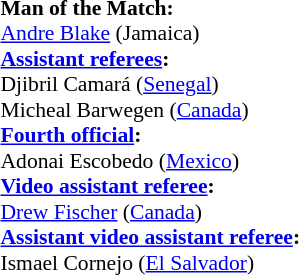<table width=50% style="font-size:90%">
<tr>
<td><br><strong>Man of the Match:</strong>
<br><a href='#'>Andre Blake</a> (Jamaica)<br><strong><a href='#'>Assistant referees</a>:</strong>
<br>Djibril Camará (<a href='#'>Senegal</a>)
<br>Micheal Barwegen (<a href='#'>Canada</a>)
<br><strong><a href='#'>Fourth official</a>:</strong>
<br>Adonai Escobedo (<a href='#'>Mexico</a>)
<br><strong><a href='#'>Video assistant referee</a>:</strong>
<br><a href='#'>Drew Fischer</a> (<a href='#'>Canada</a>)
<br><strong><a href='#'>Assistant video assistant referee</a>:</strong>
<br>Ismael Cornejo (<a href='#'>El Salvador</a>)</td>
</tr>
</table>
